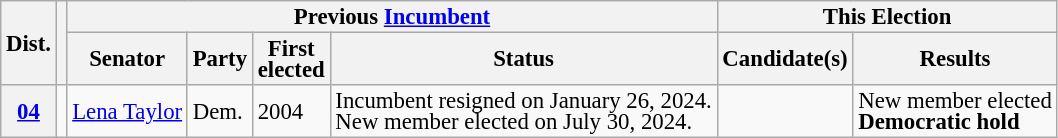<table class="sortable wikitable" style="font-size:95%;line-height:14px;">
<tr>
<th rowspan="2">Dist.</th>
<th rowspan="2"></th>
<th colspan="4">Previous <a href='#'>Incumbent</a></th>
<th colspan="2">This Election</th>
</tr>
<tr>
<th>Senator</th>
<th>Party</th>
<th>First<br>elected</th>
<th>Status</th>
<th>Candidate(s)</th>
<th>Results</th>
</tr>
<tr>
<th><a href='#'>04</a></th>
<td></td>
<td><a href='#'>Lena Taylor</a></td>
<td>Dem.</td>
<td>2004</td>
<td>Incumbent resigned on January 26, 2024.<br>New member elected on July 30, 2024.</td>
<td></td>
<td>New member elected<br><strong>Democratic hold</strong></td>
</tr>
</table>
